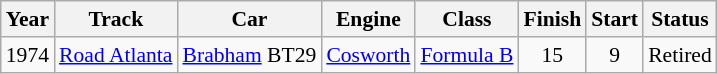<table class="wikitable" style="text-align:center; font-size:90%">
<tr>
<th>Year</th>
<th>Track</th>
<th>Car</th>
<th>Engine</th>
<th>Class</th>
<th>Finish</th>
<th>Start</th>
<th>Status</th>
</tr>
<tr>
<td>1974</td>
<td><a href='#'>Road Atlanta</a></td>
<td><a href='#'>Brabham</a> BT29</td>
<td><a href='#'>Cosworth</a></td>
<td><a href='#'>Formula B</a></td>
<td>15</td>
<td>9</td>
<td>Retired</td>
</tr>
</table>
